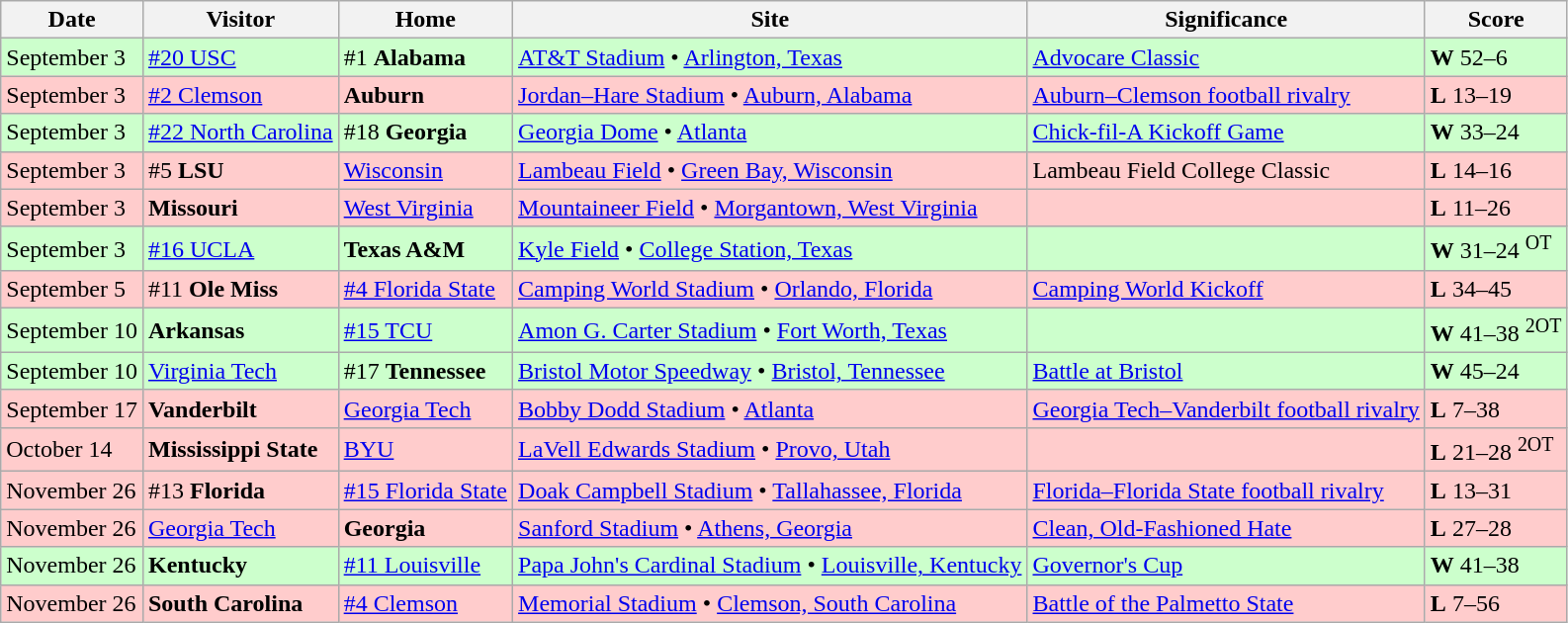<table class="wikitable">
<tr>
<th>Date</th>
<th>Visitor</th>
<th>Home</th>
<th>Site</th>
<th>Significance</th>
<th>Score</th>
</tr>
<tr bgcolor=ccffcc>
<td>September 3</td>
<td><a href='#'>#20 USC</a></td>
<td>#1 <strong>Alabama</strong></td>
<td><a href='#'>AT&T Stadium</a> • <a href='#'>Arlington, Texas</a></td>
<td><a href='#'>Advocare Classic</a></td>
<td><strong>W</strong> 52–6</td>
</tr>
<tr bgcolor=ffcccc>
<td>September 3</td>
<td><a href='#'>#2 Clemson</a></td>
<td><strong>Auburn</strong></td>
<td><a href='#'>Jordan–Hare Stadium</a> • <a href='#'>Auburn, Alabama</a></td>
<td><a href='#'>Auburn–Clemson football rivalry</a></td>
<td><strong>L</strong> 13–19</td>
</tr>
<tr bgcolor=ccffcc>
<td>September 3</td>
<td><a href='#'>#22 North Carolina</a></td>
<td>#18 <strong>Georgia</strong></td>
<td><a href='#'>Georgia Dome</a> • <a href='#'>Atlanta</a></td>
<td><a href='#'>Chick-fil-A Kickoff Game</a></td>
<td><strong>W</strong> 33–24</td>
</tr>
<tr bgcolor=ffcccc>
<td>September 3</td>
<td>#5 <strong>LSU</strong></td>
<td><a href='#'>Wisconsin</a></td>
<td><a href='#'>Lambeau Field</a> • <a href='#'>Green Bay, Wisconsin</a></td>
<td>Lambeau Field College Classic</td>
<td><strong>L</strong> 14–16</td>
</tr>
<tr bgcolor=ffcccc>
<td>September 3</td>
<td><strong>Missouri</strong></td>
<td><a href='#'>West Virginia</a></td>
<td><a href='#'>Mountaineer Field</a> • <a href='#'>Morgantown, West Virginia</a></td>
<td></td>
<td><strong>L</strong> 11–26</td>
</tr>
<tr bgcolor=ccffcc>
<td>September 3</td>
<td><a href='#'>#16 UCLA</a></td>
<td><strong>Texas A&M</strong></td>
<td><a href='#'>Kyle Field</a> • <a href='#'>College Station, Texas</a></td>
<td></td>
<td><strong>W</strong> 31–24 <sup>OT</sup></td>
</tr>
<tr bgcolor=ffcccc>
<td>September 5</td>
<td>#11 <strong>Ole Miss</strong></td>
<td><a href='#'>#4 Florida State</a></td>
<td><a href='#'>Camping World Stadium</a> • <a href='#'>Orlando, Florida</a></td>
<td><a href='#'>Camping World Kickoff</a></td>
<td><strong>L</strong> 34–45</td>
</tr>
<tr bgcolor=ccffcc>
<td>September 10</td>
<td><strong>Arkansas</strong></td>
<td><a href='#'>#15 TCU</a></td>
<td><a href='#'>Amon G. Carter Stadium</a> • <a href='#'>Fort Worth, Texas</a></td>
<td></td>
<td><strong>W</strong> 41–38 <sup>2OT</sup></td>
</tr>
<tr bgcolor=ccffcc>
<td>September 10</td>
<td><a href='#'>Virginia Tech</a></td>
<td>#17 <strong>Tennessee</strong></td>
<td><a href='#'>Bristol Motor Speedway</a> • <a href='#'>Bristol, Tennessee</a></td>
<td><a href='#'>Battle at Bristol</a></td>
<td><strong>W</strong> 45–24</td>
</tr>
<tr bgcolor=ffcccc>
<td>September 17</td>
<td><strong>Vanderbilt</strong></td>
<td><a href='#'>Georgia Tech</a></td>
<td><a href='#'>Bobby Dodd Stadium</a> • <a href='#'>Atlanta</a></td>
<td><a href='#'>Georgia Tech–Vanderbilt football rivalry</a></td>
<td><strong>L</strong> 7–38</td>
</tr>
<tr bgcolor=ffcccc>
<td>October 14</td>
<td><strong>Mississippi State</strong></td>
<td><a href='#'>BYU</a></td>
<td><a href='#'>LaVell Edwards Stadium</a> • <a href='#'>Provo, Utah</a></td>
<td></td>
<td><strong>L</strong> 21–28 <sup>2OT</sup></td>
</tr>
<tr bgcolor=ffcccc>
<td>November 26</td>
<td>#13 <strong>Florida</strong></td>
<td><a href='#'>#15 Florida State</a></td>
<td><a href='#'>Doak Campbell Stadium</a> • <a href='#'>Tallahassee, Florida</a></td>
<td><a href='#'>Florida–Florida State football rivalry</a></td>
<td><strong>L</strong> 13–31</td>
</tr>
<tr bgcolor=ffcccc>
<td>November 26</td>
<td><a href='#'>Georgia Tech</a></td>
<td><strong>Georgia</strong></td>
<td><a href='#'>Sanford Stadium</a> • <a href='#'>Athens, Georgia</a></td>
<td><a href='#'>Clean, Old-Fashioned Hate</a></td>
<td><strong>L</strong> 27–28</td>
</tr>
<tr bgcolor=ccffcc>
<td>November 26</td>
<td><strong>Kentucky</strong></td>
<td><a href='#'>#11 Louisville</a></td>
<td><a href='#'>Papa John's Cardinal Stadium</a> • <a href='#'>Louisville, Kentucky</a></td>
<td><a href='#'>Governor's Cup</a></td>
<td><strong>W</strong> 41–38</td>
</tr>
<tr bgcolor=ffcccc>
<td>November 26</td>
<td><strong>South Carolina</strong></td>
<td><a href='#'>#4 Clemson</a></td>
<td><a href='#'>Memorial Stadium</a> • <a href='#'>Clemson, South Carolina</a></td>
<td><a href='#'>Battle of the Palmetto State</a></td>
<td><strong>L</strong> 7–56</td>
</tr>
</table>
